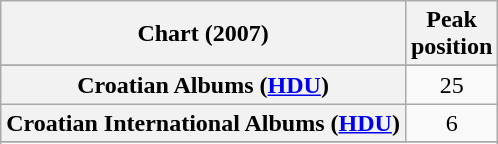<table class="wikitable sortable plainrowheaders" style="text-align:center">
<tr>
<th scope="col">Chart (2007)</th>
<th scope="col">Peak<br>position</th>
</tr>
<tr>
</tr>
<tr>
</tr>
<tr>
</tr>
<tr>
<th scope="row">Croatian Albums (<a href='#'>HDU</a>)</th>
<td>25</td>
</tr>
<tr>
<th scope="row">Croatian International Albums (<a href='#'>HDU</a>)</th>
<td>6</td>
</tr>
<tr>
</tr>
<tr>
</tr>
<tr>
</tr>
<tr>
</tr>
<tr>
</tr>
</table>
